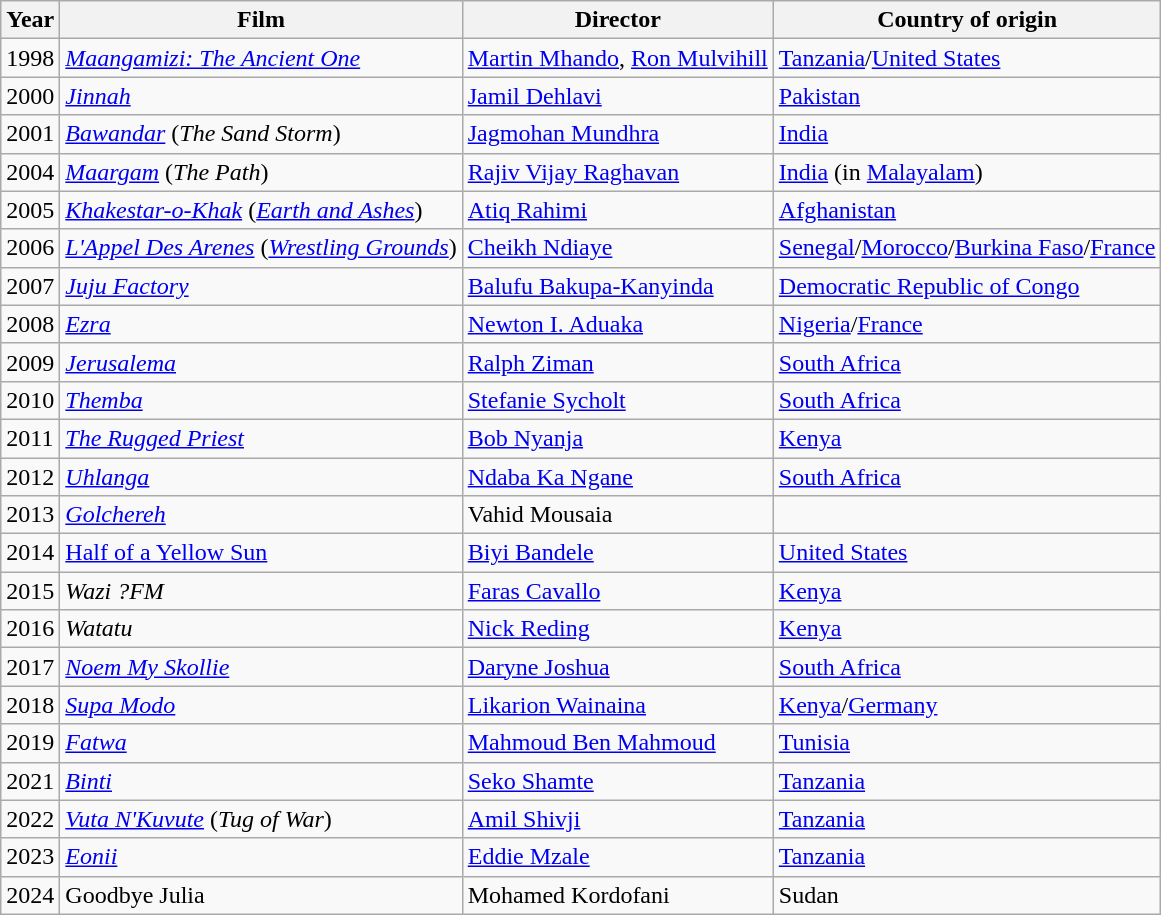<table class="wikitable">
<tr>
<th>Year</th>
<th>Film</th>
<th>Director</th>
<th>Country of origin</th>
</tr>
<tr>
<td>1998</td>
<td><em><a href='#'>Maangamizi: The Ancient One</a></em></td>
<td><a href='#'>Martin Mhando</a>, <a href='#'>Ron Mulvihill</a></td>
<td><a href='#'>Tanzania</a>/<a href='#'>United States</a></td>
</tr>
<tr>
<td>2000</td>
<td><em><a href='#'>Jinnah</a></em></td>
<td><a href='#'>Jamil Dehlavi</a></td>
<td><a href='#'>Pakistan</a></td>
</tr>
<tr>
<td>2001</td>
<td><em><a href='#'>Bawandar</a></em> (<em>The Sand Storm</em>)</td>
<td><a href='#'>Jagmohan Mundhra</a></td>
<td><a href='#'>India</a></td>
</tr>
<tr>
<td>2004</td>
<td><em><a href='#'>Maargam</a></em> (<em>The Path</em>)</td>
<td><a href='#'>Rajiv Vijay Raghavan</a></td>
<td><a href='#'>India</a> (in <a href='#'>Malayalam</a>)</td>
</tr>
<tr>
<td>2005</td>
<td><em><a href='#'>Khakestar-o-Khak</a></em> (<em><a href='#'>Earth and Ashes</a></em>)</td>
<td><a href='#'>Atiq Rahimi</a></td>
<td><a href='#'>Afghanistan</a></td>
</tr>
<tr>
<td>2006</td>
<td><em><a href='#'>L'Appel Des Arenes</a></em> (<em><a href='#'>Wrestling Grounds</a></em>)</td>
<td><a href='#'>Cheikh Ndiaye</a></td>
<td><a href='#'>Senegal</a>/<a href='#'>Morocco</a>/<a href='#'>Burkina Faso</a>/<a href='#'>France</a></td>
</tr>
<tr>
<td>2007</td>
<td><em><a href='#'>Juju Factory</a></em></td>
<td><a href='#'>Balufu Bakupa-Kanyinda</a></td>
<td><a href='#'>Democratic Republic of Congo</a></td>
</tr>
<tr>
<td>2008</td>
<td><em><a href='#'>Ezra</a></em></td>
<td><a href='#'>Newton I. Aduaka</a></td>
<td><a href='#'>Nigeria</a>/<a href='#'>France</a></td>
</tr>
<tr>
<td>2009</td>
<td><em><a href='#'>Jerusalema</a></em></td>
<td><a href='#'>Ralph Ziman</a></td>
<td><a href='#'>South Africa</a></td>
</tr>
<tr>
<td>2010</td>
<td><em><a href='#'>Themba</a></em></td>
<td><a href='#'>Stefanie Sycholt</a></td>
<td><a href='#'>South Africa</a></td>
</tr>
<tr>
<td>2011</td>
<td><em><a href='#'>The Rugged Priest</a></em></td>
<td><a href='#'>Bob Nyanja</a></td>
<td><a href='#'>Kenya</a></td>
</tr>
<tr>
<td>2012</td>
<td><em><a href='#'>Uhlanga</a></em></td>
<td><a href='#'>Ndaba Ka Ngane</a></td>
<td><a href='#'>South Africa</a></td>
</tr>
<tr>
<td>2013</td>
<td><em><a href='#'>Golchereh</a></em></td>
<td>Vahid Mousaia</td>
<td></td>
</tr>
<tr>
<td>2014</td>
<td><a href='#'>Half of a Yellow Sun</a></td>
<td><a href='#'>Biyi Bandele</a></td>
<td><a href='#'>United States</a></td>
</tr>
<tr>
<td>2015</td>
<td><em>Wazi ?FM</em></td>
<td><a href='#'>Faras Cavallo</a></td>
<td><a href='#'>Kenya</a></td>
</tr>
<tr>
<td>2016</td>
<td><em>Watatu</em></td>
<td><a href='#'>Nick Reding</a></td>
<td><a href='#'>Kenya</a></td>
</tr>
<tr>
<td>2017</td>
<td><em><a href='#'>Noem My Skollie</a></em></td>
<td><a href='#'>Daryne Joshua</a></td>
<td><a href='#'>South Africa</a></td>
</tr>
<tr>
<td>2018</td>
<td><em><a href='#'>Supa Modo</a></em></td>
<td><a href='#'>Likarion Wainaina</a></td>
<td><a href='#'>Kenya</a>/<a href='#'>Germany</a></td>
</tr>
<tr>
<td>2019</td>
<td><em><a href='#'>Fatwa</a></em></td>
<td><a href='#'>Mahmoud Ben Mahmoud</a></td>
<td><a href='#'>Tunisia</a></td>
</tr>
<tr>
<td>2021</td>
<td><em><a href='#'>Binti</a></em></td>
<td><a href='#'>Seko Shamte</a></td>
<td><a href='#'>Tanzania</a></td>
</tr>
<tr>
<td>2022</td>
<td><em><a href='#'>Vuta N'Kuvute</a></em> (<em>Tug of War</em>)</td>
<td><a href='#'>Amil Shivji</a></td>
<td><a href='#'>Tanzania</a></td>
</tr>
<tr>
<td>2023</td>
<td><em><a href='#'>Eonii</a></em></td>
<td><a href='#'>Eddie Mzale</a></td>
<td><a href='#'>Tanzania</a></td>
</tr>
<tr>
<td>2024</td>
<td>Goodbye Julia</td>
<td>Mohamed Kordofani</td>
<td>Sudan</td>
</tr>
</table>
